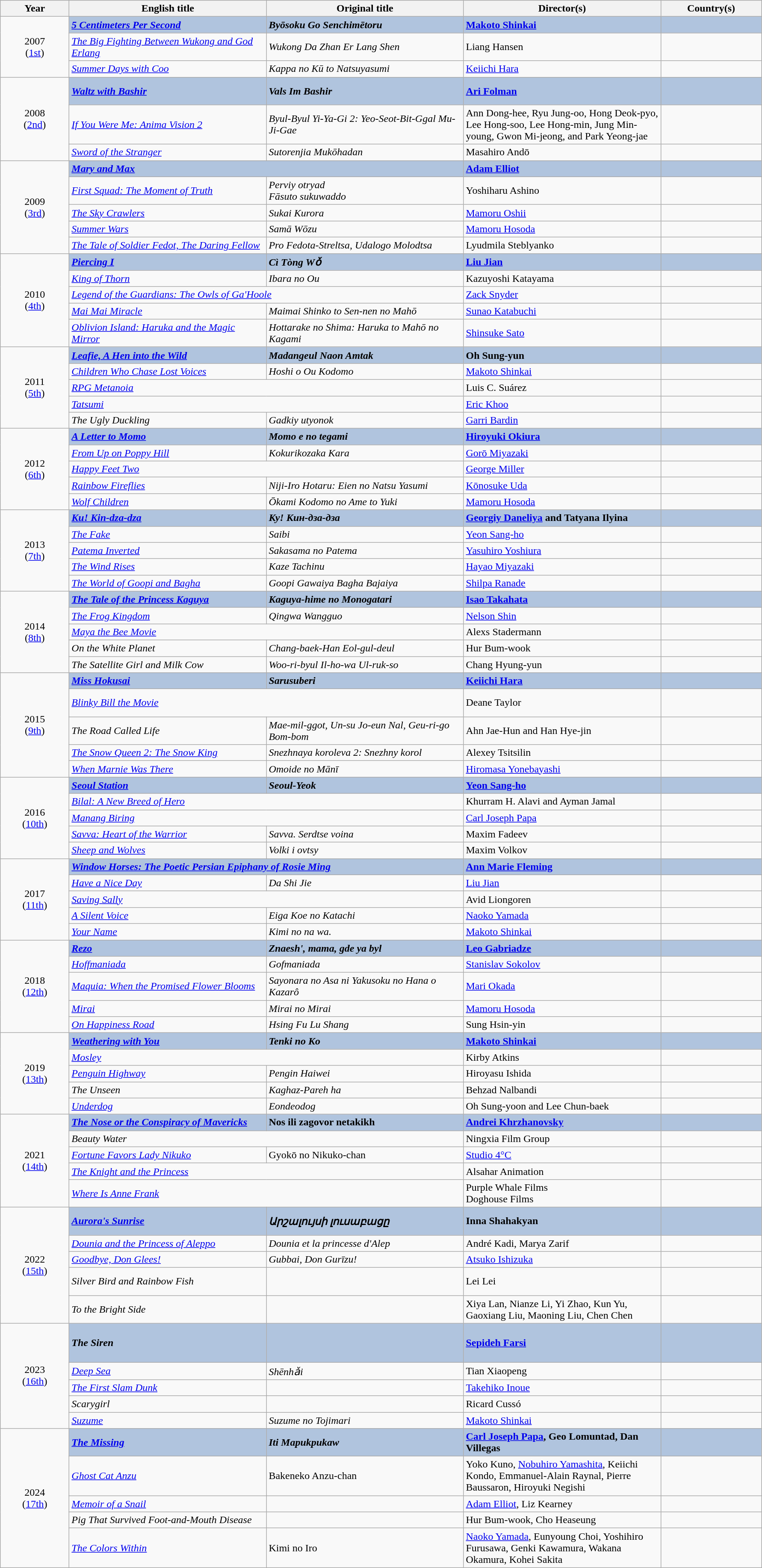<table class="wikitable">
<tr>
<th width="100"><strong>Year</strong></th>
<th width="300"><strong>English title</strong></th>
<th width="300"><strong>Original title</strong></th>
<th width="300"><strong>Director(s)</strong></th>
<th width="150"><strong>Country(s)</strong></th>
</tr>
<tr>
<td rowspan="3" style="text-align:center;">2007<br>(<a href='#'>1st</a>)</td>
<td style="background:#B0C4DE;"><strong><em><a href='#'>5 Centimeters Per Second</a></em></strong></td>
<td style="background:#B0C4DE;"><strong><em>Byōsoku Go Senchimētoru</em></strong></td>
<td style="background:#B0C4DE;"><strong><a href='#'>Makoto Shinkai</a></strong></td>
<td style="background:#B0C4DE;"><strong></strong></td>
</tr>
<tr>
<td><em><a href='#'>The Big Fighting Between Wukong and God Erlang</a></em></td>
<td><em>Wukong Da Zhan Er Lang Shen</em></td>
<td>Liang Hansen</td>
<td></td>
</tr>
<tr>
<td><em><a href='#'>Summer Days with Coo</a></em></td>
<td><em>Kappa no Kū to Natsuyasumi</em></td>
<td><a href='#'>Keiichi Hara</a></td>
<td></td>
</tr>
<tr>
<td rowspan="3" style="text-align:center;">2008<br>(<a href='#'>2nd</a>)</td>
<td style="background:#B0C4DE;"><strong><em><a href='#'>Waltz with Bashir</a></em></strong></td>
<td style="background:#B0C4DE;"><strong><em>Vals Im Bashir</em></strong></td>
<td style="background:#B0C4DE;"><strong><a href='#'>Ari Folman</a></strong></td>
<td style="background:#B0C4DE;"><strong><br><br></strong></td>
</tr>
<tr>
<td><em><a href='#'>If You Were Me: Anima Vision 2</a></em></td>
<td><em>Byul-Byul Yi-Ya-Gi 2: Yeo-Seot-Bit-Ggal Mu-Ji-Gae</em></td>
<td>Ann Dong-hee, Ryu Jung-oo, Hong Deok-pyo, Lee Hong-soo, Lee Hong-min, Jung Min-young, Gwon Mi-jeong, and Park Yeong-jae</td>
<td></td>
</tr>
<tr>
<td><em><a href='#'>Sword of the Stranger</a></em></td>
<td><em>Sutorenjia Mukōhadan</em></td>
<td>Masahiro Andō</td>
<td></td>
</tr>
<tr>
<td rowspan="5" style="text-align:center;">2009<br>(<a href='#'>3rd</a>)</td>
<td colspan="2" style="background:#B0C4DE;"><strong><em><a href='#'>Mary and Max</a></em></strong></td>
<td style="background:#B0C4DE;"><strong><a href='#'>Adam Elliot</a></strong></td>
<td style="background:#B0C4DE;"><strong></strong></td>
</tr>
<tr>
<td><a href='#'><em>First Squad: The Moment of Truth</em></a></td>
<td><em>Perviy otryad<br>Fāsuto sukuwaddo</em></td>
<td>Yoshiharu Ashino</td>
<td><br></td>
</tr>
<tr>
<td><a href='#'><em>The Sky Crawlers</em></a></td>
<td><em>Sukai Kurora</em></td>
<td><a href='#'>Mamoru Oshii</a></td>
<td></td>
</tr>
<tr>
<td><em><a href='#'>Summer Wars</a></em></td>
<td><em>Samā Wōzu</em></td>
<td><a href='#'>Mamoru Hosoda</a></td>
<td></td>
</tr>
<tr>
<td><em><a href='#'>The Tale of Soldier Fedot, The Daring Fellow</a></em></td>
<td><em>Pro Fedota-Streltsa, Udalogo Molodtsa</em></td>
<td>Lyudmila Steblyanko</td>
<td></td>
</tr>
<tr>
<td rowspan="5" style="text-align:center;">2010<br>(<a href='#'>4th</a>)</td>
<td style="background:#B0C4DE;"><strong><em><a href='#'>Piercing I</a></em></strong></td>
<td style="background:#B0C4DE;"><strong><em>Cì Tòng Wǒ</em></strong></td>
<td style="background:#B0C4DE;"><strong><a href='#'>Liu Jian</a></strong></td>
<td style="background:#B0C4DE;"><strong></strong></td>
</tr>
<tr>
<td><a href='#'><em>King of Thorn</em></a></td>
<td><em>Ibara no Ou</em></td>
<td>Kazuyoshi Katayama</td>
<td></td>
</tr>
<tr>
<td colspan="2"><em><a href='#'>Legend of the Guardians: The Owls of Ga'Hoole</a></em></td>
<td><a href='#'>Zack Snyder</a></td>
<td><br></td>
</tr>
<tr>
<td><em><a href='#'>Mai Mai Miracle</a></em></td>
<td><em>Maimai Shinko to Sen-nen no Mahō</em></td>
<td><a href='#'>Sunao Katabuchi</a></td>
<td></td>
</tr>
<tr>
<td><em><a href='#'>Oblivion Island: Haruka and the Magic Mirror</a></em></td>
<td><em>Hottarake no Shima: Haruka to Mahō no Kagami</em></td>
<td><a href='#'>Shinsuke Sato</a></td>
<td></td>
</tr>
<tr>
<td rowspan="5" style="text-align:center;">2011<br>(<a href='#'>5th</a>)</td>
<td style="background:#B0C4DE;"><strong><em><a href='#'>Leafie, A Hen into the Wild</a></em></strong></td>
<td style="background:#B0C4DE;"><strong><em>Madangeul Naon Amtak</em></strong></td>
<td style="background:#B0C4DE;"><strong>Oh Sung-yun</strong></td>
<td style="background:#B0C4DE;"><strong></strong></td>
</tr>
<tr>
<td><em><a href='#'>Children Who Chase Lost Voices</a></em></td>
<td><em>Hoshi o Ou Kodomo</em></td>
<td><a href='#'>Makoto Shinkai</a></td>
<td></td>
</tr>
<tr>
<td colspan="2"><em><a href='#'>RPG Metanoia</a></em></td>
<td>Luis C. Suárez</td>
<td></td>
</tr>
<tr>
<td colspan="2"><a href='#'><em>Tatsumi</em></a></td>
<td><a href='#'>Eric Khoo</a></td>
<td></td>
</tr>
<tr>
<td><em>The Ugly Duckling</em></td>
<td><em>Gadkiy utyonok</em></td>
<td><a href='#'>Garri Bardin</a></td>
<td></td>
</tr>
<tr>
<td rowspan="5" style="text-align:center;">2012<br>(<a href='#'>6th</a>)</td>
<td style="background:#B0C4DE;"><strong><em><a href='#'>A Letter to Momo</a></em></strong></td>
<td style="background:#B0C4DE;"><strong><em>Momo e no tegami</em></strong></td>
<td style="background:#B0C4DE;"><strong><a href='#'>Hiroyuki Okiura</a></strong></td>
<td style="background:#B0C4DE;"><strong></strong></td>
</tr>
<tr>
<td><em><a href='#'>From Up on Poppy Hill</a></em></td>
<td><em>Kokurikozaka Kara</em></td>
<td><a href='#'>Gorō Miyazaki</a></td>
<td></td>
</tr>
<tr>
<td colspan="2"><em><a href='#'>Happy Feet Two</a></em></td>
<td><a href='#'>George Miller</a></td>
<td><br></td>
</tr>
<tr>
<td><em><a href='#'>Rainbow Fireflies</a></em></td>
<td><em>Niji-Iro Hotaru: Eien no Natsu Yasumi</em></td>
<td><a href='#'>Kōnosuke Uda</a></td>
<td></td>
</tr>
<tr>
<td><em><a href='#'>Wolf Children</a></em></td>
<td><em>Ōkami Kodomo no Ame to Yuki</em></td>
<td><a href='#'>Mamoru Hosoda</a></td>
<td></td>
</tr>
<tr>
<td rowspan="5" style="text-align:center;">2013<br>(<a href='#'>7th</a>)</td>
<td style="background:#B0C4DE;"><strong><em><a href='#'>Ku! Kin-dza-dza</a></em></strong></td>
<td style="background:#B0C4DE;"><strong><em>Ку! Кин-дза-дза</em></strong></td>
<td style="background:#B0C4DE;"><strong><a href='#'>Georgiy Daneliya</a> and Tatyana Ilyina</strong></td>
<td style="background:#B0C4DE;"><strong></strong></td>
</tr>
<tr>
<td><em><a href='#'>The Fake</a></em></td>
<td><em>Saibi</em></td>
<td><a href='#'>Yeon Sang-ho</a></td>
<td></td>
</tr>
<tr>
<td><em><a href='#'>Patema Inverted</a></em></td>
<td><em>Sakasama no Patema</em></td>
<td><a href='#'>Yasuhiro Yoshiura</a></td>
<td></td>
</tr>
<tr>
<td><em><a href='#'>The Wind Rises</a></em></td>
<td><em>Kaze Tachinu</em></td>
<td><a href='#'>Hayao Miyazaki</a></td>
<td></td>
</tr>
<tr>
<td><em><a href='#'>The World of Goopi and Bagha</a></em></td>
<td><em>Goopi Gawaiya Bagha Bajaiya</em></td>
<td><a href='#'>Shilpa Ranade</a></td>
<td></td>
</tr>
<tr>
<td rowspan="5" style="text-align:center;">2014<br>(<a href='#'>8th</a>)</td>
<td style="background:#B0C4DE;"><strong><em><a href='#'>The Tale of the Princess Kaguya</a></em></strong></td>
<td style="background:#B0C4DE;"><strong><em>Kaguya-hime no Monogatari</em></strong></td>
<td style="background:#B0C4DE;"><strong><a href='#'>Isao Takahata</a></strong></td>
<td style="background:#B0C4DE;"><strong></strong></td>
</tr>
<tr>
<td><em><a href='#'>The Frog Kingdom</a></em></td>
<td><em>Qingwa Wangguo</em></td>
<td><a href='#'>Nelson Shin</a></td>
<td></td>
</tr>
<tr>
<td colspan="2"><em><a href='#'>Maya the Bee Movie</a></em></td>
<td>Alexs Stadermann</td>
<td><br></td>
</tr>
<tr>
<td><em>On the White Planet</em></td>
<td><em>Chang-baek-Han Eol-gul-deul</em></td>
<td>Hur Bum-wook</td>
<td></td>
</tr>
<tr>
<td><em>The Satellite Girl and Milk Cow</em></td>
<td><em>Woo-ri-byul Il-ho-wa Ul-ruk-so</em></td>
<td>Chang Hyung-yun</td>
<td></td>
</tr>
<tr>
<td rowspan="5" style="text-align:center;">2015<br>(<a href='#'>9th</a>)</td>
<td style="background:#B0C4DE;"><strong><em><a href='#'>Miss Hokusai</a></em></strong></td>
<td style="background:#B0C4DE;"><strong><em>Sarusuberi</em></strong></td>
<td style="background:#B0C4DE;"><strong><a href='#'>Keiichi Hara</a></strong></td>
<td style="background:#B0C4DE;"><strong></strong></td>
</tr>
<tr>
<td colspan="2"><em><a href='#'>Blinky Bill the Movie</a></em></td>
<td>Deane Taylor</td>
<td><br><br></td>
</tr>
<tr>
<td><em>The Road Called Life</em></td>
<td><em>Mae-mil-ggot, Un-su Jo-eun Nal, Geu-ri-go Bom-bom</em></td>
<td>Ahn Jae-Hun and Han Hye-jin</td>
<td></td>
</tr>
<tr>
<td><em><a href='#'>The Snow Queen 2: The Snow King</a></em></td>
<td><em>Snezhnaya koroleva 2: Snezhny korol</em></td>
<td>Alexey Tsitsilin</td>
<td></td>
</tr>
<tr>
<td><em><a href='#'>When Marnie Was There</a></em></td>
<td><em>Omoide no Mānī</em></td>
<td><a href='#'>Hiromasa Yonebayashi</a></td>
<td></td>
</tr>
<tr>
<td rowspan="5" style="text-align:center;">2016<br>(<a href='#'>10th</a>)</td>
<td style="background:#B0C4DE;"><strong><em><a href='#'>Seoul Station</a></em></strong></td>
<td style="background:#B0C4DE;"><strong><em>Seoul-Yeok</em></strong></td>
<td style="background:#B0C4DE;"><strong><a href='#'>Yeon Sang-ho</a></strong></td>
<td style="background:#B0C4DE;"><strong></strong></td>
</tr>
<tr>
<td colspan="2"><em><a href='#'>Bilal: A New Breed of Hero</a></em></td>
<td>Khurram H. Alavi and Ayman Jamal</td>
<td></td>
</tr>
<tr>
<td colspan="2"><em><a href='#'>Manang Biring</a></em></td>
<td><a href='#'>Carl Joseph Papa</a></td>
<td></td>
</tr>
<tr>
<td><em><a href='#'>Savva: Heart of the Warrior</a></em></td>
<td><em>Savva. Serdtse voina</em></td>
<td>Maxim Fadeev</td>
<td></td>
</tr>
<tr>
<td><em><a href='#'>Sheep and Wolves</a></em></td>
<td><em>Volki i ovtsy</em></td>
<td>Maxim Volkov</td>
<td></td>
</tr>
<tr>
<td rowspan="5" style="text-align:center;">2017<br>(<a href='#'>11th</a>)</td>
<td colspan="2" style="background:#B0C4DE;"><a href='#'><strong><em>Window Horses: The Poetic Persian Epiphany of Rosie Ming</em></strong></a></td>
<td style="background:#B0C4DE;"><strong><a href='#'>Ann Marie Fleming</a></strong></td>
<td style="background:#B0C4DE;"><strong></strong></td>
</tr>
<tr>
<td><a href='#'><em>Have a Nice Day</em></a></td>
<td><em>Da Shi Jie</em></td>
<td><a href='#'>Liu Jian</a></td>
<td></td>
</tr>
<tr>
<td colspan="2"><em><a href='#'>Saving Sally</a></em></td>
<td>Avid Liongoren</td>
<td></td>
</tr>
<tr>
<td><a href='#'><em>A Silent Voice</em></a></td>
<td><em>Eiga Koe no Katachi</em></td>
<td><a href='#'>Naoko Yamada</a></td>
<td></td>
</tr>
<tr>
<td><em><a href='#'>Your Name</a></em></td>
<td><em>Kimi no na wa.</em></td>
<td><a href='#'>Makoto Shinkai</a></td>
<td></td>
</tr>
<tr>
<td rowspan="5" style="text-align:center;">2018<br>(<a href='#'>12th</a>)</td>
<td style="background:#B0C4DE;"><strong><em><a href='#'>Rezo</a></em></strong></td>
<td style="background:#B0C4DE;"><strong><em>Znaesh', mama, gde ya byl</em></strong></td>
<td style="background:#B0C4DE;"><strong><a href='#'>Leo Gabriadze</a></strong></td>
<td style="background:#B0C4DE;"><strong></strong></td>
</tr>
<tr>
<td><em><a href='#'>Hoffmaniada</a></em></td>
<td><em>Gofmaniada</em></td>
<td><a href='#'>Stanislav Sokolov</a></td>
<td></td>
</tr>
<tr>
<td><em><a href='#'>Maquia: When the Promised Flower Blooms</a></em></td>
<td><em>Sayonara no Asa ni Yakusoku no Hana o Kazarô</em></td>
<td><a href='#'>Mari Okada</a></td>
<td></td>
</tr>
<tr>
<td><em><a href='#'>Mirai</a></em></td>
<td><em>Mirai no Mirai</em></td>
<td><a href='#'>Mamoru Hosoda</a></td>
<td></td>
</tr>
<tr>
<td><em><a href='#'>On Happiness Road</a></em></td>
<td><em>Hsing Fu Lu Shang</em></td>
<td>Sung Hsin-yin</td>
<td></td>
</tr>
<tr>
<td rowspan="5" style="text-align:center;">2019<br>(<a href='#'>13th</a>)</td>
<td style="background:#B0C4DE;"><strong><em><a href='#'>Weathering with You</a></em></strong></td>
<td style="background:#B0C4DE;"><strong><em>Tenki no Ko</em></strong></td>
<td style="background:#B0C4DE;"><strong><a href='#'>Makoto Shinkai</a></strong></td>
<td style="background:#B0C4DE;"><strong></strong></td>
</tr>
<tr>
<td colspan="2"><em><a href='#'> Mosley</a></em></td>
<td>Kirby Atkins</td>
<td><br></td>
</tr>
<tr>
<td><em><a href='#'>Penguin Highway</a></em></td>
<td><em>Pengin Haiwei</em></td>
<td>Hiroyasu Ishida</td>
<td></td>
</tr>
<tr>
<td><em>The Unseen</em></td>
<td><em>Kaghaz-Pareh ha</em></td>
<td>Behzad Nalbandi</td>
<td></td>
</tr>
<tr>
<td><em><a href='#'> Underdog</a></em></td>
<td><em>Eondeodog</em></td>
<td>Oh Sung-yoon and Lee Chun-baek</td>
<td></td>
</tr>
<tr>
<td rowspan="5" style="text-align:center;">2021<br>(<a href='#'>14th</a>)</td>
<td style="background:#B0C4DE;"><strong><em><a href='#'>The Nose or the Conspiracy of Mavericks</a></em></strong></td>
<td style="background:#B0C4DE;"><strong>Nos ili zagovor netakikh</strong></td>
<td style="background:#B0C4DE;"><strong><a href='#'>Andrei Khrzhanovsky</a></strong></td>
<td style="background:#B0C4DE;"><strong></strong></td>
</tr>
<tr>
<td colspan="2"><em>Beauty Water</em></td>
<td>Ningxia Film Group</td>
<td></td>
</tr>
<tr>
<td><em><a href='#'>Fortune Favors Lady Nikuko</a></em></td>
<td>Gyokō no Nikuko-chan</td>
<td><a href='#'>Studio 4°C</a></td>
<td></td>
</tr>
<tr>
<td colspan="2"><em><a href='#'>The Knight and the Princess</a></em></td>
<td>Alsahar Animation</td>
<td><br></td>
</tr>
<tr>
<td colspan="2"><em><a href='#'>Where Is Anne Frank</a></em></td>
<td>Purple Whale Films<br>Doghouse Films</td>
<td></td>
</tr>
<tr>
<td rowspan="5" style="text-align:center;">2022<br>(<a href='#'>15th</a>)</td>
<td style="background:#B0C4DE;"><strong><em><a href='#'>Aurora's Sunrise</a></em></strong></td>
<td style="background:#B0C4DE;"><strong><em>Արշալույսի լուսաբացը</em></strong></td>
<td style="background:#B0C4DE;"><strong>Inna Shahakyan</strong></td>
<td style="background:#B0C4DE;"><strong></strong><br><strong></strong><br><strong></strong></td>
</tr>
<tr>
<td><em><a href='#'>Dounia and the Princess of Aleppo</a></em></td>
<td><em>Dounia et la princesse d'Alep</em></td>
<td>André Kadi, Marya Zarif</td>
<td><br></td>
</tr>
<tr>
<td><em><a href='#'>Goodbye, Don Glees!</a></em></td>
<td><em>Gubbai, Don Gurīzu!</em></td>
<td><a href='#'>Atsuko Ishizuka</a></td>
<td></td>
</tr>
<tr>
<td><em>Silver Bird and Rainbow Fish</em></td>
<td></td>
<td>Lei Lei</td>
<td><br><br></td>
</tr>
<tr>
<td><em>To the Bright Side</em></td>
<td></td>
<td>Xiya Lan, Nianze Li, Yi Zhao, Kun Yu, Gaoxiang Liu, Maoning Liu, Chen Chen</td>
<td></td>
</tr>
<tr>
<td rowspan="5" style="text-align:center;">2023<br>(<a href='#'>16th</a>)</td>
<td style="background:#B0C4DE;"><strong><em>The Siren</em></strong></td>
<td style="background:#B0C4DE;"></td>
<td style="background:#B0C4DE;"><strong><a href='#'>Sepideh Farsi</a></strong></td>
<td style="background:#B0C4DE;"><strong><br><br><br></strong></td>
</tr>
<tr>
<td><em><a href='#'>Deep Sea</a></em></td>
<td><em>Shēnhǎi</em></td>
<td>Tian Xiaopeng</td>
<td></td>
</tr>
<tr>
<td><em><a href='#'>The First Slam Dunk</a></em></td>
<td></td>
<td><a href='#'>Takehiko Inoue</a></td>
<td></td>
</tr>
<tr>
<td><em>Scarygirl</em></td>
<td></td>
<td>Ricard Cussó</td>
<td></td>
</tr>
<tr>
<td><em><a href='#'>Suzume</a></em></td>
<td><em>Suzume no Tojimari</em></td>
<td><a href='#'>Makoto Shinkai</a></td>
<td></td>
</tr>
<tr>
<td rowspan="5" style="text-align:center;">2024<br>(<a href='#'>17th</a>)</td>
<td style="background:#B0C4DE;"><strong><em><a href='#'>The Missing</a></em></strong></td>
<td style="background:#B0C4DE;"><strong><em>Iti Mapukpukaw</em></strong></td>
<td style="background:#B0C4DE;"><strong><a href='#'>Carl Joseph Papa</a>, Geo Lomuntad, Dan Villegas</strong></td>
<td style="background:#B0C4DE;"><strong></strong></td>
</tr>
<tr>
<td><em><a href='#'>Ghost Cat Anzu</a></em></td>
<td>Bakeneko Anzu-chan</td>
<td>Yoko Kuno, <a href='#'>Nobuhiro Yamashita</a>, Keiichi Kondo, Emmanuel-Alain Raynal, Pierre Baussaron, Hiroyuki Negishi</td>
<td><br></td>
</tr>
<tr>
<td><em><a href='#'>Memoir of a Snail</a></em></td>
<td></td>
<td><a href='#'>Adam Elliot</a>, Liz Kearney</td>
<td></td>
</tr>
<tr>
<td><em>Pig That Survived Foot-and-Mouth Disease</em></td>
<td></td>
<td>Hur Bum-wook, Cho Heaseung</td>
<td></td>
</tr>
<tr>
<td><em><a href='#'>The Colors Within</a></em></td>
<td>Kimi no Iro</td>
<td><a href='#'>Naoko Yamada</a>, Eunyoung Choi, Yoshihiro Furusawa, Genki Kawamura, Wakana Okamura, Kohei Sakita</td>
<td></td>
</tr>
</table>
